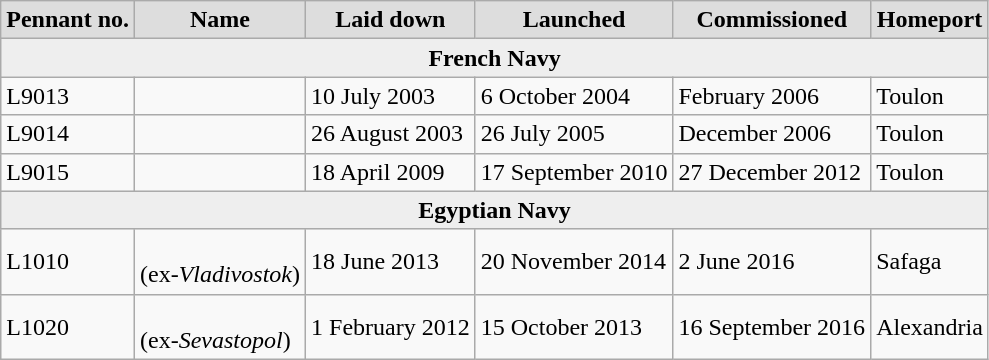<table class=wikitable>
<tr>
<th style="background:#ddd;">Pennant no.</th>
<th style="background:#ddd;">Name</th>
<th style="background:#ddd;">Laid down</th>
<th style="background:#ddd;">Launched</th>
<th style="background:#ddd;">Commissioned</th>
<th style="background:#ddd;">Homeport</th>
</tr>
<tr>
<td colspan="6" style="background:#eee;" align=center><strong>French Navy</strong></td>
</tr>
<tr>
<td>L9013</td>
<td></td>
<td>10 July 2003</td>
<td>6 October 2004</td>
<td>February 2006</td>
<td>Toulon</td>
</tr>
<tr>
<td>L9014</td>
<td></td>
<td>26 August 2003</td>
<td>26 July 2005</td>
<td>December 2006</td>
<td>Toulon</td>
</tr>
<tr>
<td>L9015</td>
<td></td>
<td>18 April 2009</td>
<td>17 September 2010</td>
<td>27 December 2012</td>
<td>Toulon</td>
</tr>
<tr>
<td colspan="6" style="background:#eee;" align=center><strong>Egyptian Navy</strong></td>
</tr>
<tr>
<td>L1010 </td>
<td><br>(ex-<em>Vladivostok</em>)</td>
<td>18 June 2013</td>
<td>20 November 2014</td>
<td>2 June 2016</td>
<td>Safaga</td>
</tr>
<tr>
<td>L1020</td>
<td><br>(ex-<em>Sevastopol</em>)</td>
<td>1 February 2012</td>
<td>15 October 2013</td>
<td>16 September 2016</td>
<td>Alexandria</td>
</tr>
</table>
